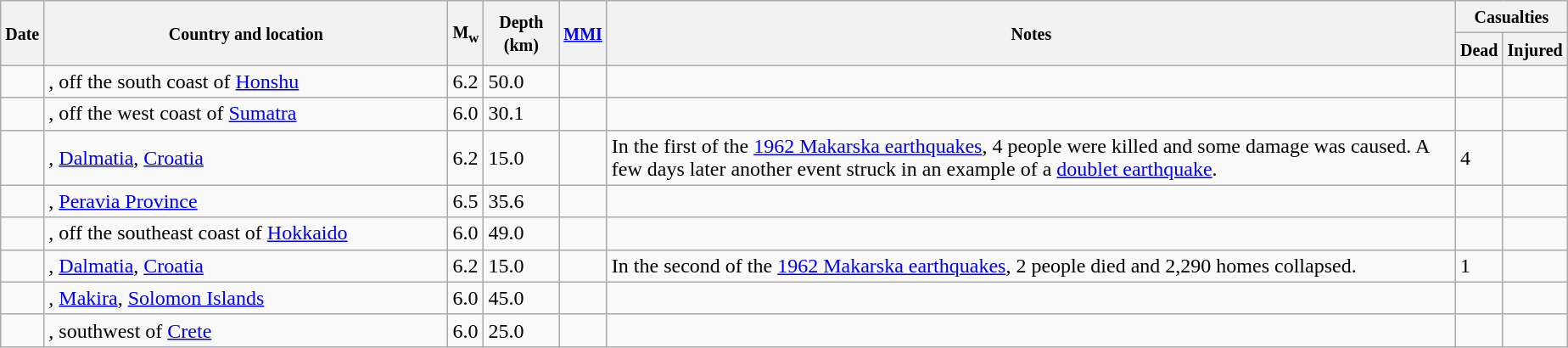<table class="wikitable sortable sort-under" style="border:1px black; margin-left:1em;">
<tr>
<th rowspan="2"><small>Date</small></th>
<th rowspan="2" style="width: 310px"><small>Country and location</small></th>
<th rowspan="2"><small>M<sub>w</sub></small></th>
<th rowspan="2"><small>Depth (km)</small></th>
<th rowspan="2"><small><a href='#'>MMI</a></small></th>
<th rowspan="2" class="unsortable"><small>Notes</small></th>
<th colspan="2"><small>Casualties</small></th>
</tr>
<tr>
<th><small>Dead</small></th>
<th><small>Injured</small></th>
</tr>
<tr>
<td></td>
<td>, off the south coast of <a href='#'>Honshu</a></td>
<td>6.2</td>
<td>50.0</td>
<td></td>
<td></td>
<td></td>
<td></td>
</tr>
<tr>
<td></td>
<td>, off the west coast of <a href='#'>Sumatra</a></td>
<td>6.0</td>
<td>30.1</td>
<td></td>
<td></td>
<td></td>
<td></td>
</tr>
<tr>
<td></td>
<td>, <a href='#'>Dalmatia</a>, <a href='#'>Croatia</a></td>
<td>6.2</td>
<td>15.0</td>
<td></td>
<td>In the first of the <a href='#'>1962 Makarska earthquakes</a>, 4 people were killed and some damage was caused. A few days later another event struck in an example of a <a href='#'>doublet earthquake</a>.</td>
<td>4</td>
<td></td>
</tr>
<tr>
<td></td>
<td>, <a href='#'>Peravia Province</a></td>
<td>6.5</td>
<td>35.6</td>
<td></td>
<td></td>
<td></td>
<td></td>
</tr>
<tr>
<td></td>
<td>, off the southeast coast of <a href='#'>Hokkaido</a></td>
<td>6.0</td>
<td>49.0</td>
<td></td>
<td></td>
<td></td>
<td></td>
</tr>
<tr>
<td></td>
<td>, <a href='#'>Dalmatia</a>, <a href='#'>Croatia</a></td>
<td>6.2</td>
<td>15.0</td>
<td></td>
<td>In the second of the <a href='#'>1962 Makarska earthquakes</a>, 2 people died and 2,290 homes collapsed.</td>
<td>1</td>
<td></td>
</tr>
<tr>
<td></td>
<td>, <a href='#'>Makira</a>, <a href='#'>Solomon Islands</a></td>
<td>6.0</td>
<td>45.0</td>
<td></td>
<td></td>
<td></td>
<td></td>
</tr>
<tr>
<td></td>
<td>, southwest of <a href='#'>Crete</a></td>
<td>6.0</td>
<td>25.0</td>
<td></td>
<td></td>
<td></td>
<td></td>
</tr>
</table>
